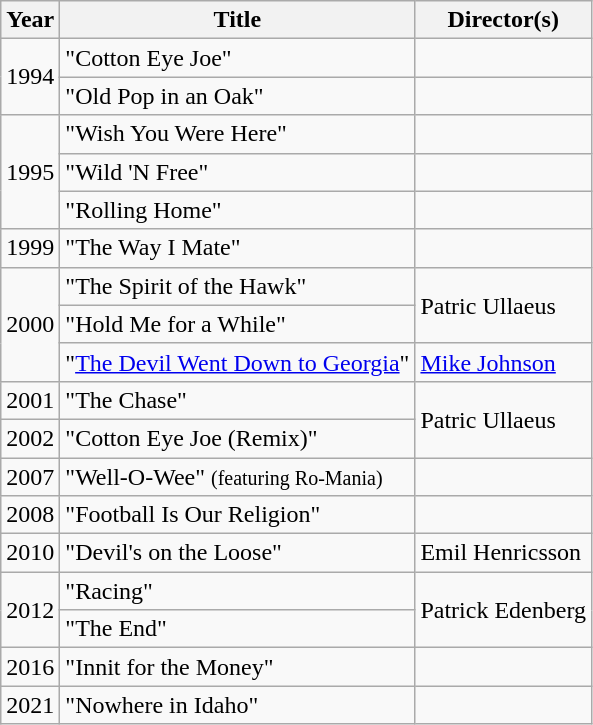<table class="wikitable">
<tr>
<th>Year</th>
<th>Title</th>
<th>Director(s)</th>
</tr>
<tr>
<td rowspan=2>1994</td>
<td>"Cotton Eye Joe"</td>
<td></td>
</tr>
<tr>
<td>"Old Pop in an Oak"</td>
<td></td>
</tr>
<tr>
<td rowspan="3">1995</td>
<td>"Wish You Were Here"</td>
<td></td>
</tr>
<tr>
<td>"Wild 'N Free"</td>
<td></td>
</tr>
<tr>
<td>"Rolling Home"</td>
<td></td>
</tr>
<tr>
<td>1999</td>
<td>"The Way I Mate"</td>
<td></td>
</tr>
<tr>
<td rowspan="3">2000</td>
<td>"The Spirit of the Hawk"</td>
<td rowspan="2">Patric Ullaeus</td>
</tr>
<tr>
<td>"Hold Me for a While"</td>
</tr>
<tr>
<td>"<a href='#'>The Devil Went Down to Georgia</a>"</td>
<td><a href='#'>Mike Johnson</a></td>
</tr>
<tr>
<td>2001</td>
<td>"The Chase"</td>
<td rowspan="2">Patric Ullaeus</td>
</tr>
<tr>
<td>2002</td>
<td>"Cotton Eye Joe (Remix)"</td>
</tr>
<tr>
<td>2007</td>
<td>"Well-O-Wee" <small>(featuring Ro-Mania)</small></td>
<td></td>
</tr>
<tr>
<td>2008</td>
<td>"Football Is Our Religion"</td>
<td></td>
</tr>
<tr>
<td>2010</td>
<td>"Devil's on the Loose"</td>
<td>Emil Henricsson</td>
</tr>
<tr>
<td rowspan="2">2012</td>
<td>"Racing"</td>
<td rowspan="2">Patrick Edenberg</td>
</tr>
<tr>
<td>"The End"</td>
</tr>
<tr>
<td>2016</td>
<td>"Innit for the Money"</td>
<td></td>
</tr>
<tr>
<td>2021</td>
<td>"Nowhere in Idaho"</td>
<td></td>
</tr>
</table>
